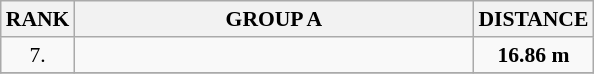<table class="wikitable" style="border-collapse: collapse; font-size: 90%;">
<tr>
<th>RANK</th>
<th align="center" style="width: 18em">GROUP A</th>
<th>DISTANCE</th>
</tr>
<tr>
<td align="center">7.</td>
<td></td>
<td align="center"><strong>16.86 m</strong></td>
</tr>
<tr>
</tr>
</table>
